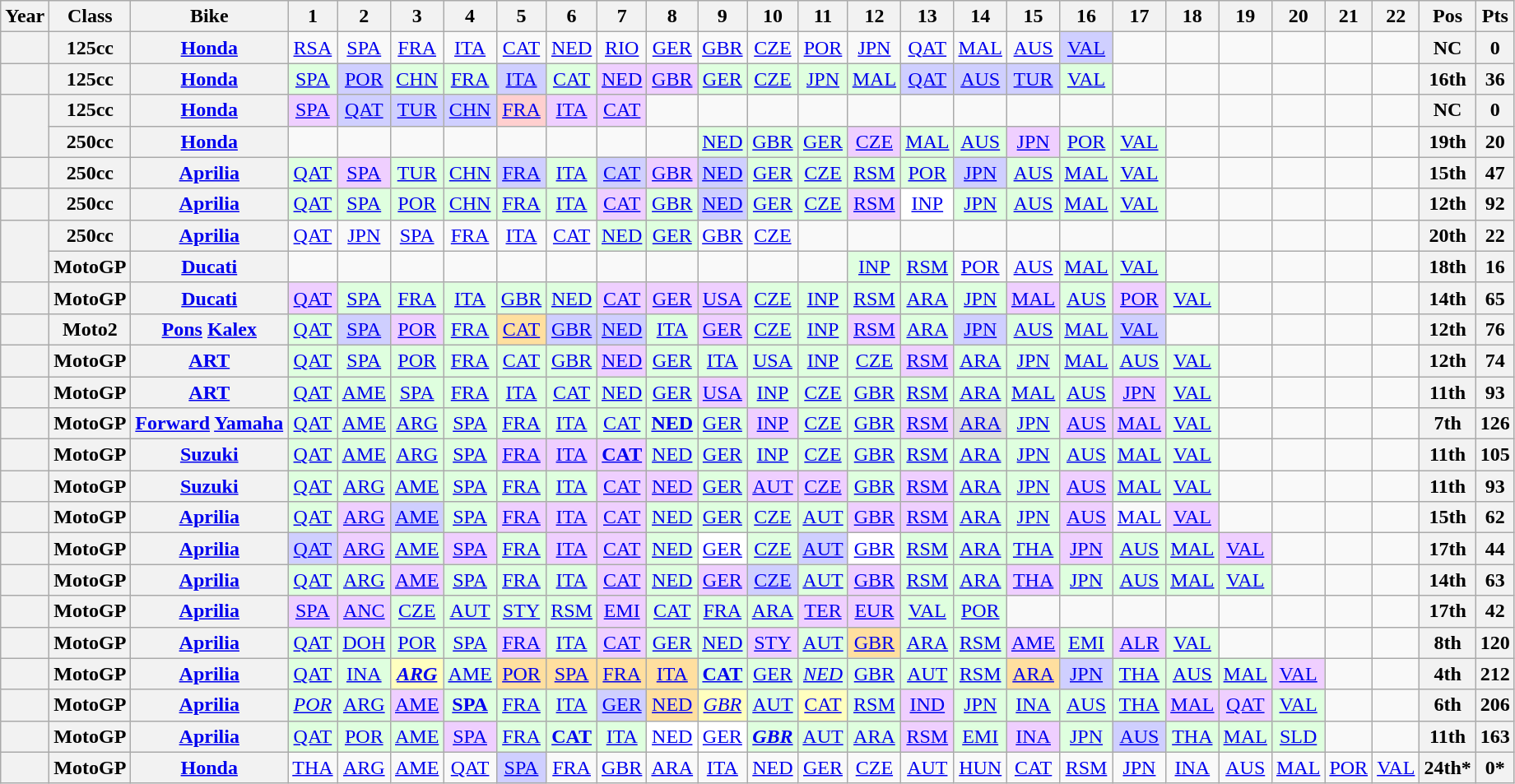<table class="wikitable" style="text-align:center">
<tr>
<th>Year</th>
<th>Class</th>
<th>Bike</th>
<th>1</th>
<th>2</th>
<th>3</th>
<th>4</th>
<th>5</th>
<th>6</th>
<th>7</th>
<th>8</th>
<th>9</th>
<th>10</th>
<th>11</th>
<th>12</th>
<th>13</th>
<th>14</th>
<th>15</th>
<th>16</th>
<th>17</th>
<th>18</th>
<th>19</th>
<th>20</th>
<th>21</th>
<th>22</th>
<th>Pos</th>
<th>Pts</th>
</tr>
<tr>
<th></th>
<th>125cc</th>
<th><a href='#'>Honda</a></th>
<td><a href='#'>RSA</a></td>
<td><a href='#'>SPA</a></td>
<td><a href='#'>FRA</a></td>
<td><a href='#'>ITA</a></td>
<td><a href='#'>CAT</a></td>
<td><a href='#'>NED</a></td>
<td><a href='#'>RIO</a></td>
<td><a href='#'>GER</a></td>
<td><a href='#'>GBR</a></td>
<td><a href='#'>CZE</a></td>
<td><a href='#'>POR</a></td>
<td><a href='#'>JPN</a></td>
<td><a href='#'>QAT</a></td>
<td><a href='#'>MAL</a></td>
<td><a href='#'>AUS</a></td>
<td style="background:#CFCFFF;"><a href='#'>VAL</a><br></td>
<td></td>
<td></td>
<td></td>
<td></td>
<td></td>
<td></td>
<th>NC</th>
<th>0</th>
</tr>
<tr>
<th></th>
<th>125cc</th>
<th><a href='#'>Honda</a></th>
<td style="background:#DFFFDF;"><a href='#'>SPA</a><br></td>
<td style="background:#CFCFFF;"><a href='#'>POR</a><br></td>
<td style="background:#DFFFDF;"><a href='#'>CHN</a><br></td>
<td style="background:#DFFFDF;"><a href='#'>FRA</a><br></td>
<td style="background:#CFCFFF;"><a href='#'>ITA</a><br></td>
<td style="background:#DFFFDF;"><a href='#'>CAT</a><br></td>
<td style="background:#EFCFFF;"><a href='#'>NED</a><br></td>
<td style="background:#EFCFFF;"><a href='#'>GBR</a><br></td>
<td style="background:#DFFFDF;"><a href='#'>GER</a><br></td>
<td style="background:#DFFFDF;"><a href='#'>CZE</a><br></td>
<td style="background:#DFFFDF;"><a href='#'>JPN</a><br></td>
<td style="background:#DFFFDF;"><a href='#'>MAL</a><br></td>
<td style="background:#CFCFFF;"><a href='#'>QAT</a><br></td>
<td style="background:#CFCFFF;"><a href='#'>AUS</a><br></td>
<td style="background:#CFCFFF;"><a href='#'>TUR</a><br></td>
<td style="background:#DFFFDF;"><a href='#'>VAL</a><br></td>
<td></td>
<td></td>
<td></td>
<td></td>
<td></td>
<td></td>
<th>16th</th>
<th>36</th>
</tr>
<tr>
<th rowspan="2"></th>
<th>125cc</th>
<th><a href='#'>Honda</a></th>
<td style="background:#EFCFFF;"><a href='#'>SPA</a><br></td>
<td style="background:#CFCFFF;"><a href='#'>QAT</a><br></td>
<td style="background:#CFCFFF;"><a href='#'>TUR</a><br></td>
<td style="background:#CFCFFF;"><a href='#'>CHN</a><br></td>
<td style="background:#FFCFCF;"><a href='#'>FRA</a><br></td>
<td style="background:#EFCFFF;"><a href='#'>ITA</a><br></td>
<td style="background:#EFCFFF;"><a href='#'>CAT</a><br></td>
<td></td>
<td></td>
<td></td>
<td></td>
<td></td>
<td></td>
<td></td>
<td></td>
<td></td>
<td></td>
<td></td>
<td></td>
<td></td>
<td></td>
<td></td>
<th>NC</th>
<th>0</th>
</tr>
<tr>
<th>250cc</th>
<th><a href='#'>Honda</a></th>
<td></td>
<td></td>
<td></td>
<td></td>
<td></td>
<td></td>
<td></td>
<td></td>
<td style="background:#DFFFDF;"><a href='#'>NED</a><br></td>
<td style="background:#DFFFDF;"><a href='#'>GBR</a><br></td>
<td style="background:#DFFFDF;"><a href='#'>GER</a><br></td>
<td style="background:#EFCFFF;"><a href='#'>CZE</a><br></td>
<td style="background:#DFFFDF;"><a href='#'>MAL</a><br></td>
<td style="background:#DFFFDF;"><a href='#'>AUS</a><br></td>
<td style="background:#EFCFFF;"><a href='#'>JPN</a><br></td>
<td style="background:#DFFFDF;"><a href='#'>POR</a><br></td>
<td style="background:#DFFFDF;"><a href='#'>VAL</a><br></td>
<td></td>
<td></td>
<td></td>
<td></td>
<td></td>
<th>19th</th>
<th>20</th>
</tr>
<tr>
<th></th>
<th>250cc</th>
<th><a href='#'>Aprilia</a></th>
<td style="background:#DFFFDF;"><a href='#'>QAT</a><br></td>
<td style="background:#EFCFFF;"><a href='#'>SPA</a><br></td>
<td style="background:#DFFFDF;"><a href='#'>TUR</a><br></td>
<td style="background:#DFFFDF;"><a href='#'>CHN</a><br></td>
<td style="background:#CFCFFF;"><a href='#'>FRA</a><br></td>
<td style="background:#DFFFDF;"><a href='#'>ITA</a><br></td>
<td style="background:#CFCFFF;"><a href='#'>CAT</a><br></td>
<td style="background:#EFCFFF;"><a href='#'>GBR</a><br></td>
<td style="background:#CFCFFF;"><a href='#'>NED</a><br></td>
<td style="background:#DFFFDF;"><a href='#'>GER</a><br></td>
<td style="background:#DFFFDF;"><a href='#'>CZE</a><br></td>
<td style="background:#DFFFDF;"><a href='#'>RSM</a><br></td>
<td style="background:#DFFFDF;"><a href='#'>POR</a><br></td>
<td style="background:#CFCFFF;"><a href='#'>JPN</a><br></td>
<td style="background:#DFFFDF;"><a href='#'>AUS</a><br></td>
<td style="background:#DFFFDF;"><a href='#'>MAL</a><br></td>
<td style="background:#DFFFDF;"><a href='#'>VAL</a><br></td>
<td></td>
<td></td>
<td></td>
<td></td>
<td></td>
<th>15th</th>
<th>47</th>
</tr>
<tr>
<th></th>
<th>250cc</th>
<th><a href='#'>Aprilia</a></th>
<td style="background:#DFFFDF;"><a href='#'>QAT</a><br></td>
<td style="background:#DFFFDF;"><a href='#'>SPA</a><br></td>
<td style="background:#DFFFDF;"><a href='#'>POR</a><br></td>
<td style="background:#DFFFDF;"><a href='#'>CHN</a><br></td>
<td style="background:#DFFFDF;"><a href='#'>FRA</a><br></td>
<td style="background:#DFFFDF;"><a href='#'>ITA</a><br></td>
<td style="background:#EFCFFF;"><a href='#'>CAT</a><br></td>
<td style="background:#DFFFDF;"><a href='#'>GBR</a><br></td>
<td style="background:#CFCFFF;"><a href='#'>NED</a><br></td>
<td style="background:#DFFFDF;"><a href='#'>GER</a><br></td>
<td style="background:#DFFFDF;"><a href='#'>CZE</a><br></td>
<td style="background:#EFCFFF;"><a href='#'>RSM</a><br></td>
<td style="background:#FFFFFF;"><a href='#'>INP</a><br></td>
<td style="background:#DFFFDF;"><a href='#'>JPN</a><br></td>
<td style="background:#DFFFDF;"><a href='#'>AUS</a><br></td>
<td style="background:#DFFFDF;"><a href='#'>MAL</a><br></td>
<td style="background:#DFFFDF;"><a href='#'>VAL</a><br></td>
<td></td>
<td></td>
<td></td>
<td></td>
<td></td>
<th>12th</th>
<th>92</th>
</tr>
<tr>
<th rowspan="2"></th>
<th>250cc</th>
<th><a href='#'>Aprilia</a></th>
<td><a href='#'>QAT</a></td>
<td><a href='#'>JPN</a></td>
<td><a href='#'>SPA</a></td>
<td><a href='#'>FRA</a></td>
<td><a href='#'>ITA</a></td>
<td><a href='#'>CAT</a></td>
<td style="background:#DFFFDF;"><a href='#'>NED</a><br></td>
<td style="background:#DFFFDF;"><a href='#'>GER</a><br></td>
<td><a href='#'>GBR</a></td>
<td><a href='#'>CZE</a></td>
<td></td>
<td></td>
<td></td>
<td></td>
<td></td>
<td></td>
<td></td>
<td></td>
<td></td>
<td></td>
<td></td>
<td></td>
<th>20th</th>
<th>22</th>
</tr>
<tr>
<th>MotoGP</th>
<th><a href='#'>Ducati</a></th>
<td></td>
<td></td>
<td></td>
<td></td>
<td></td>
<td></td>
<td></td>
<td></td>
<td></td>
<td></td>
<td></td>
<td style="background:#DFFFDF;"><a href='#'>INP</a><br></td>
<td style="background:#DFFFDF;"><a href='#'>RSM</a><br></td>
<td><a href='#'>POR</a></td>
<td><a href='#'>AUS</a></td>
<td style="background:#DFFFDF;"><a href='#'>MAL</a><br></td>
<td style="background:#DFFFDF;"><a href='#'>VAL</a><br></td>
<td></td>
<td></td>
<td></td>
<td></td>
<td></td>
<th>18th</th>
<th>16</th>
</tr>
<tr>
<th></th>
<th>MotoGP</th>
<th><a href='#'>Ducati</a></th>
<td style="background:#efcfff;"><a href='#'>QAT</a><br></td>
<td style="background:#DFFFDF;"><a href='#'>SPA</a><br></td>
<td style="background:#DFFFDF;"><a href='#'>FRA</a><br></td>
<td style="background:#DFFFDF;"><a href='#'>ITA</a><br></td>
<td style="background:#DFFFDF;"><a href='#'>GBR</a><br></td>
<td style="background:#DFFFDF;"><a href='#'>NED</a><br></td>
<td style="background:#efcfff;"><a href='#'>CAT</a><br></td>
<td style="background:#efcfff;"><a href='#'>GER</a><br></td>
<td style="background:#efcfff;"><a href='#'>USA</a><br></td>
<td style="background:#DFFFDF;"><a href='#'>CZE</a><br></td>
<td style="background:#DFFFDF;"><a href='#'>INP</a><br></td>
<td style="background:#DFFFDF;"><a href='#'>RSM</a><br></td>
<td style="background:#DFFFDF;"><a href='#'>ARA</a><br></td>
<td style="background:#DFFFDF;"><a href='#'>JPN</a><br></td>
<td style="background:#efcfff;"><a href='#'>MAL</a><br></td>
<td style="background:#DFFFDF;"><a href='#'>AUS</a><br></td>
<td style="background:#efcfff;"><a href='#'>POR</a><br></td>
<td style="background:#DFFFDF;"><a href='#'>VAL</a><br></td>
<td></td>
<td></td>
<td></td>
<td></td>
<th>14th</th>
<th>65</th>
</tr>
<tr>
<th></th>
<th>Moto2</th>
<th><a href='#'>Pons</a> <a href='#'>Kalex</a></th>
<td style="background:#DFFFDF;"><a href='#'>QAT</a><br></td>
<td style="background:#CFCFFF;"><a href='#'>SPA</a><br></td>
<td style="background:#efcfff;"><a href='#'>POR</a><br></td>
<td style="background:#DFFFDF;"><a href='#'>FRA</a><br></td>
<td style="background:#ffdf9f;"><a href='#'>CAT</a><br></td>
<td style="background:#CFCFFF;"><a href='#'>GBR</a><br></td>
<td style="background:#CFCFFF;"><a href='#'>NED</a><br></td>
<td style="background:#DFFFDF;"><a href='#'>ITA</a><br></td>
<td style="background:#efcfff;"><a href='#'>GER</a><br></td>
<td style="background:#DFFFDF;"><a href='#'>CZE</a><br></td>
<td style="background:#DFFFDF;"><a href='#'>INP</a><br></td>
<td style="background:#efcfff;"><a href='#'>RSM</a><br></td>
<td style="background:#DFFFDF;"><a href='#'>ARA</a><br></td>
<td style="background:#CFCFFF;"><a href='#'>JPN</a><br></td>
<td style="background:#DFFFDF;"><a href='#'>AUS</a><br></td>
<td style="background:#DFFFDF;"><a href='#'>MAL</a><br></td>
<td style="background:#CFCFFF;"><a href='#'>VAL</a><br></td>
<td></td>
<td></td>
<td></td>
<td></td>
<td></td>
<th>12th</th>
<th>76</th>
</tr>
<tr>
<th></th>
<th>MotoGP</th>
<th><a href='#'>ART</a></th>
<td style="background:#DFFFDF;"><a href='#'>QAT</a><br></td>
<td style="background:#DFFFDF;"><a href='#'>SPA</a><br></td>
<td style="background:#DFFFDF;"><a href='#'>POR</a><br></td>
<td style="background:#DFFFDF;"><a href='#'>FRA</a><br></td>
<td style="background:#DFFFDF;"><a href='#'>CAT</a><br></td>
<td style="background:#DFFFDF;"><a href='#'>GBR</a><br></td>
<td style="background:#efcfff;"><a href='#'>NED</a><br></td>
<td style="background:#DFFFDF;"><a href='#'>GER</a><br></td>
<td style="background:#DFFFDF;"><a href='#'>ITA</a><br></td>
<td style="background:#DFFFDF;"><a href='#'>USA</a><br></td>
<td style="background:#DFFFDF;"><a href='#'>INP</a><br></td>
<td style="background:#DFFFDF;"><a href='#'>CZE</a><br></td>
<td style="background:#EFCFFF;"><a href='#'>RSM</a><br></td>
<td style="background:#DFFFDF;"><a href='#'>ARA</a><br></td>
<td style="background:#DFFFDF;"><a href='#'>JPN</a><br></td>
<td style="background:#DFFFDF;"><a href='#'>MAL</a><br></td>
<td style="background:#DFFFDF;"><a href='#'>AUS</a><br></td>
<td style="background:#DFFFDF;"><a href='#'>VAL</a><br></td>
<td></td>
<td></td>
<td></td>
<td></td>
<th>12th</th>
<th>74</th>
</tr>
<tr>
<th></th>
<th>MotoGP</th>
<th><a href='#'>ART</a></th>
<td style="background:#DFFFDF;"><a href='#'>QAT</a><br></td>
<td style="background:#DFFFDF;"><a href='#'>AME</a><br></td>
<td style="background:#DFFFDF;"><a href='#'>SPA</a><br></td>
<td style="background:#DFFFDF;"><a href='#'>FRA</a><br></td>
<td style="background:#DFFFDF;"><a href='#'>ITA</a><br></td>
<td style="background:#DFFFDF;"><a href='#'>CAT</a><br></td>
<td style="background:#DFFFDF;"><a href='#'>NED</a><br></td>
<td style="background:#dfffdf;"><a href='#'>GER</a><br></td>
<td style="background:#efcfff;"><a href='#'>USA</a><br></td>
<td style="background:#dfffdf;"><a href='#'>INP</a><br></td>
<td style="background:#dfffdf;"><a href='#'>CZE</a><br></td>
<td style="background:#dfffdf;"><a href='#'>GBR</a><br></td>
<td style="background:#dfffdf;"><a href='#'>RSM</a><br></td>
<td style="background:#DFFFDF;"><a href='#'>ARA</a><br></td>
<td style="background:#dfffdf;"><a href='#'>MAL</a><br></td>
<td style="background:#DFFFDF;"><a href='#'>AUS</a><br></td>
<td style="background:#efcfff;"><a href='#'>JPN</a><br></td>
<td style="background:#DFFFDF;"><a href='#'>VAL</a><br></td>
<td></td>
<td></td>
<td></td>
<td></td>
<th>11th</th>
<th>93</th>
</tr>
<tr>
<th></th>
<th>MotoGP</th>
<th><a href='#'>Forward</a> <a href='#'>Yamaha</a></th>
<td style="background:#DFFFDF;"><a href='#'>QAT</a><br></td>
<td style="background:#DFFFDF;"><a href='#'>AME</a><br></td>
<td style="background:#dfffdf;"><a href='#'>ARG</a><br></td>
<td style="background:#dfffdf;"><a href='#'>SPA</a><br></td>
<td style="background:#dfffdf;"><a href='#'>FRA</a><br></td>
<td style="background:#dfffdf;"><a href='#'>ITA</a><br></td>
<td style="background:#dfffdf;"><a href='#'>CAT</a><br></td>
<td style="background:#dfffdf;"><strong><a href='#'>NED</a></strong><br></td>
<td style="background:#dfffdf;"><a href='#'>GER</a><br></td>
<td style="background:#efcfff;"><a href='#'>INP</a><br></td>
<td style="background:#dfffdf;"><a href='#'>CZE</a><br></td>
<td style="background:#dfffdf;"><a href='#'>GBR</a><br></td>
<td style="background:#efcfff;"><a href='#'>RSM</a><br></td>
<td style="background:#dfdfdf;"><a href='#'>ARA</a><br></td>
<td style="background:#dfffdf;"><a href='#'>JPN</a><br></td>
<td style="background:#efcfff;"><a href='#'>AUS</a><br></td>
<td style="background:#efcfff;"><a href='#'>MAL</a><br></td>
<td style="background:#dfffdf;"><a href='#'>VAL</a><br></td>
<td></td>
<td></td>
<td></td>
<td></td>
<th>7th</th>
<th>126</th>
</tr>
<tr>
<th></th>
<th>MotoGP</th>
<th><a href='#'>Suzuki</a></th>
<td style="background:#dfffdf;"><a href='#'>QAT</a><br></td>
<td style="background:#dfffdf;"><a href='#'>AME</a><br></td>
<td style="background:#dfffdf;"><a href='#'>ARG</a><br></td>
<td style="background:#dfffdf;"><a href='#'>SPA</a><br></td>
<td style="background:#efcfff;"><a href='#'>FRA</a><br></td>
<td style="background:#efcfff;"><a href='#'>ITA</a><br></td>
<td style="background:#efcfff;"><strong><a href='#'>CAT</a></strong><br></td>
<td style="background:#dfffdf;"><a href='#'>NED</a><br></td>
<td style="background:#dfffdf;"><a href='#'>GER</a><br></td>
<td style="background:#dfffdf;"><a href='#'>INP</a><br></td>
<td style="background:#dfffdf;"><a href='#'>CZE</a><br></td>
<td style="background:#dfffdf;"><a href='#'>GBR</a><br></td>
<td style="background:#dfffdf;"><a href='#'>RSM</a><br></td>
<td style="background:#dfffdf;"><a href='#'>ARA</a><br></td>
<td style="background:#dfffdf;"><a href='#'>JPN</a><br></td>
<td style="background:#dfffdf;"><a href='#'>AUS</a><br></td>
<td style="background:#dfffdf;"><a href='#'>MAL</a><br></td>
<td style="background:#dfffdf;"><a href='#'>VAL</a><br></td>
<td></td>
<td></td>
<td></td>
<td></td>
<th>11th</th>
<th>105</th>
</tr>
<tr>
<th></th>
<th>MotoGP</th>
<th><a href='#'>Suzuki</a></th>
<td style="background:#dfffdf;"><a href='#'>QAT</a><br></td>
<td style="background:#dfffdf;"><a href='#'>ARG</a><br></td>
<td style="background:#dfffdf;"><a href='#'>AME</a><br></td>
<td style="background:#dfffdf;"><a href='#'>SPA</a><br></td>
<td style="background:#dfffdf;"><a href='#'>FRA</a><br></td>
<td style="background:#dfffdf;"><a href='#'>ITA</a><br></td>
<td style="background:#efcfff;"><a href='#'>CAT</a><br></td>
<td style="background:#efcfff;"><a href='#'>NED</a><br></td>
<td style="background:#dfffdf;"><a href='#'>GER</a><br></td>
<td style="background:#efcfff;"><a href='#'>AUT</a><br></td>
<td style="background:#efcfff;"><a href='#'>CZE</a><br></td>
<td style="background:#dfffdf;"><a href='#'>GBR</a><br></td>
<td style="background:#efcfff;"><a href='#'>RSM</a><br></td>
<td style="background:#dfffdf;"><a href='#'>ARA</a><br></td>
<td style="background:#dfffdf;"><a href='#'>JPN</a><br></td>
<td style="background:#efcfff;"><a href='#'>AUS</a><br></td>
<td style="background:#dfffdf;"><a href='#'>MAL</a><br></td>
<td style="background:#dfffdf;"><a href='#'>VAL</a><br></td>
<td></td>
<td></td>
<td></td>
<td></td>
<th>11th</th>
<th>93</th>
</tr>
<tr>
<th></th>
<th>MotoGP</th>
<th><a href='#'>Aprilia</a></th>
<td style="background:#dfffdf;"><a href='#'>QAT</a><br></td>
<td style="background:#efcfff;"><a href='#'>ARG</a><br></td>
<td style="background:#CFCFFF;"><a href='#'>AME</a><br></td>
<td style="background:#dfffdf;"><a href='#'>SPA</a><br></td>
<td style="background:#efcfff;"><a href='#'>FRA</a><br></td>
<td style="background:#efcfff;"><a href='#'>ITA</a><br></td>
<td style="background:#efcfff;"><a href='#'>CAT</a><br></td>
<td style="background:#dfffdf;"><a href='#'>NED</a><br></td>
<td style="background:#dfffdf;"><a href='#'>GER</a><br></td>
<td style="background:#dfffdf;"><a href='#'>CZE</a><br></td>
<td style="background:#dfffdf;"><a href='#'>AUT</a><br></td>
<td style="background:#efcfff;"><a href='#'>GBR</a><br></td>
<td style="background:#efcfff;"><a href='#'>RSM</a><br></td>
<td style="background:#dfffdf;"><a href='#'>ARA</a><br></td>
<td style="background:#dfffdf;"><a href='#'>JPN</a><br></td>
<td style="background:#efcfff;"><a href='#'>AUS</a><br></td>
<td><a href='#'>MAL</a></td>
<td style="background:#efcfff;"><a href='#'>VAL</a><br></td>
<td></td>
<td></td>
<td></td>
<td></td>
<th>15th</th>
<th>62</th>
</tr>
<tr>
<th></th>
<th>MotoGP</th>
<th><a href='#'>Aprilia</a></th>
<td style="background:#cfcfff;"><a href='#'>QAT</a><br></td>
<td style="background:#efcfff;"><a href='#'>ARG</a><br></td>
<td style="background:#dfffdf;"><a href='#'>AME</a><br></td>
<td style="background:#efcfff;"><a href='#'>SPA</a><br></td>
<td style="background:#dfffdf;"><a href='#'>FRA</a><br></td>
<td style="background:#efcfff;"><a href='#'>ITA</a><br></td>
<td style="background:#efcfff;"><a href='#'>CAT</a><br></td>
<td style="background:#dfffdf;"><a href='#'>NED</a><br></td>
<td style="background:#ffffff;"><a href='#'>GER</a><br></td>
<td style="background:#dfffdf;"><a href='#'>CZE</a><br></td>
<td style="background:#cfcfff;"><a href='#'>AUT</a><br></td>
<td style="background:#ffffff;"><a href='#'>GBR</a><br></td>
<td style="background:#dfffdf;"><a href='#'>RSM</a><br></td>
<td style="background:#dfffdf;"><a href='#'>ARA</a><br></td>
<td style="background:#dfffdf;"><a href='#'>THA</a><br></td>
<td style="background:#efcfff;"><a href='#'>JPN</a><br></td>
<td style="background:#dfffdf;"><a href='#'>AUS</a><br></td>
<td style="background:#dfffdf;"><a href='#'>MAL</a><br></td>
<td style="background:#efcfff;"><a href='#'>VAL</a><br></td>
<td></td>
<td></td>
<td></td>
<th>17th</th>
<th>44</th>
</tr>
<tr>
<th></th>
<th>MotoGP</th>
<th><a href='#'>Aprilia</a></th>
<td style="background:#dfffdf;"><a href='#'>QAT</a><br></td>
<td style="background:#dfffdf;"><a href='#'>ARG</a><br></td>
<td style="background:#efcfff;"><a href='#'>AME</a><br></td>
<td style="background:#dfffdf;"><a href='#'>SPA</a><br></td>
<td style="background:#dfffdf;"><a href='#'>FRA</a><br></td>
<td style="background:#dfffdf;"><a href='#'>ITA</a><br></td>
<td style="background:#efcfff;"><a href='#'>CAT</a><br></td>
<td style="background:#dfffdf;"><a href='#'>NED</a><br></td>
<td style="background:#efcfff;"><a href='#'>GER</a><br></td>
<td style="background:#cfcfff;"><a href='#'>CZE</a><br></td>
<td style="background:#dfffdf;"><a href='#'>AUT</a><br></td>
<td style="background:#efcfff;"><a href='#'>GBR</a><br></td>
<td style="background:#dfffdf;"><a href='#'>RSM</a><br></td>
<td style="background:#dfffdf;"><a href='#'>ARA</a><br></td>
<td style="background:#efcfff;"><a href='#'>THA</a><br></td>
<td style="background:#dfffdf;"><a href='#'>JPN</a><br></td>
<td style="background:#dfffdf;"><a href='#'>AUS</a><br></td>
<td style="background:#dfffdf;"><a href='#'>MAL</a><br></td>
<td style="background:#dfffdf;"><a href='#'>VAL</a><br></td>
<td></td>
<td></td>
<td></td>
<th>14th</th>
<th>63</th>
</tr>
<tr>
<th></th>
<th>MotoGP</th>
<th><a href='#'>Aprilia</a></th>
<td style="background:#efcfff;"><a href='#'>SPA</a><br></td>
<td style="background:#efcfff;"><a href='#'>ANC</a><br></td>
<td style="background:#dfffdf;"><a href='#'>CZE</a><br></td>
<td style="background:#dfffdf;"><a href='#'>AUT</a><br></td>
<td style="background:#dfffdf;"><a href='#'>STY</a><br></td>
<td style="background:#dfffdf;"><a href='#'>RSM</a><br></td>
<td style="background:#efcfff;"><a href='#'>EMI</a><br></td>
<td style="background:#dfffdf;"><a href='#'>CAT</a><br></td>
<td style="background:#dfffdf;"><a href='#'>FRA</a><br></td>
<td style="background:#dfffdf;"><a href='#'>ARA</a><br></td>
<td style="background:#efcfff;"><a href='#'>TER</a><br></td>
<td style="background:#efcfff;"><a href='#'>EUR</a><br></td>
<td style="background:#dfffdf;"><a href='#'>VAL</a><br></td>
<td style="background:#dfffdf;"><a href='#'>POR</a><br></td>
<td></td>
<td></td>
<td></td>
<td></td>
<td></td>
<td></td>
<td></td>
<td></td>
<th>17th</th>
<th>42</th>
</tr>
<tr>
<th></th>
<th>MotoGP</th>
<th><a href='#'>Aprilia</a></th>
<td style="background:#dfffdf;"><a href='#'>QAT</a><br></td>
<td style="background:#dfffdf;"><a href='#'>DOH</a><br></td>
<td style="background:#dfffdf;"><a href='#'>POR</a><br></td>
<td style="background:#dfffdf;"><a href='#'>SPA</a><br></td>
<td style="background:#efcfff;"><a href='#'>FRA</a><br></td>
<td style="background:#dfffdf;"><a href='#'>ITA</a><br></td>
<td style="background:#efcfff;"><a href='#'>CAT</a><br></td>
<td style="background:#dfffdf;"><a href='#'>GER</a><br></td>
<td style="background:#dfffdf;"><a href='#'>NED</a><br></td>
<td style="background:#efcfff;"><a href='#'>STY</a><br></td>
<td style="background:#dfffdf;"><a href='#'>AUT</a><br></td>
<td style="background:#ffdf9f;"><a href='#'>GBR</a><br></td>
<td style="background:#dfffdf;"><a href='#'>ARA</a><br></td>
<td style="background:#dfffdf;"><a href='#'>RSM</a><br></td>
<td style="background:#efcfff;"><a href='#'>AME</a><br></td>
<td style="background:#dfffdf;"><a href='#'>EMI</a><br></td>
<td style="background:#efcfff;"><a href='#'>ALR</a><br></td>
<td style="background:#dfffdf;"><a href='#'>VAL</a><br></td>
<td></td>
<td></td>
<td></td>
<td></td>
<th>8th</th>
<th>120</th>
</tr>
<tr>
<th></th>
<th>MotoGP</th>
<th><a href='#'>Aprilia</a></th>
<td style="background:#dfffdf;"><a href='#'>QAT</a><br></td>
<td style="background:#dfffdf;"><a href='#'>INA</a><br></td>
<td style="background:#ffffbf;"><strong><em><a href='#'>ARG</a></em></strong><br></td>
<td style="background:#dfffdf;"><a href='#'>AME</a><br></td>
<td style="background:#ffdf9f;"><a href='#'>POR</a><br></td>
<td style="background:#ffdf9f;"><a href='#'>SPA</a><br></td>
<td style="background:#ffdf9f;"><a href='#'>FRA</a><br></td>
<td style="background:#ffdf9f;"><a href='#'>ITA</a><br></td>
<td style="background:#dfffdf;"><strong><a href='#'>CAT</a></strong><br></td>
<td style="background:#dfffdf;"><a href='#'>GER</a><br></td>
<td style="background:#dfffdf;"><em><a href='#'>NED</a></em><br></td>
<td style="background:#dfffdf;"><a href='#'>GBR</a><br></td>
<td style="background:#dfffdf;"><a href='#'>AUT</a><br></td>
<td style="background:#dfffdf;"><a href='#'>RSM</a><br></td>
<td style="background:#ffdf9f;"><a href='#'>ARA</a><br></td>
<td style="background:#cfcfff;"><a href='#'>JPN</a><br></td>
<td style="background:#dfffdf;"><a href='#'>THA</a><br></td>
<td style="background:#dfffdf;"><a href='#'>AUS</a><br></td>
<td style="background:#dfffdf;"><a href='#'>MAL</a><br></td>
<td style="background:#efcfff;"><a href='#'>VAL</a><br></td>
<td></td>
<td></td>
<th>4th</th>
<th>212</th>
</tr>
<tr>
<th></th>
<th>MotoGP</th>
<th><a href='#'>Aprilia</a></th>
<td style="background:#dfffdf;"><em><a href='#'>POR</a></em><br></td>
<td style="background:#dfffdf;"><a href='#'>ARG</a><br></td>
<td style="background:#efcfff;"><a href='#'>AME</a><br></td>
<td style="background:#dfffdf;"><strong><a href='#'>SPA</a></strong><br></td>
<td style="background:#dfffdf;"><a href='#'>FRA</a><br></td>
<td style="background:#dfffdf;"><a href='#'>ITA</a><br></td>
<td style="background:#cfcfff;"><a href='#'>GER</a><br></td>
<td style="background:#ffdf9f;"><a href='#'>NED</a><br></td>
<td style="background:#ffffbf;"><em><a href='#'>GBR</a></em><br></td>
<td style="background:#dfffdf;"><a href='#'>AUT</a><br></td>
<td style="background:#ffffbf;"><a href='#'>CAT</a><br></td>
<td style="background:#dfffdf;"><a href='#'>RSM</a><br></td>
<td style="background:#efcfff;"><a href='#'>IND</a><br></td>
<td style="background:#dfffdf;"><a href='#'>JPN</a><br></td>
<td style="background:#dfffdf;"><a href='#'>INA</a><br></td>
<td style="background:#dfffdf;"><a href='#'>AUS</a><br></td>
<td style="background:#dfffdf;"><a href='#'>THA</a><br></td>
<td style="background:#efcfff;"><a href='#'>MAL</a><br></td>
<td style="background:#efcfff;"><a href='#'>QAT</a><br></td>
<td style="background:#dfffdf;"><a href='#'>VAL</a><br></td>
<td></td>
<td></td>
<th>6th</th>
<th>206</th>
</tr>
<tr>
<th></th>
<th>MotoGP</th>
<th><a href='#'>Aprilia</a></th>
<td style="background:#DFFFDF;"><a href='#'>QAT</a><br></td>
<td style="background:#DFFFDF;"><a href='#'>POR</a><br></td>
<td style="background:#DFFFDF;"><a href='#'>AME</a><br></td>
<td style="background:#EFCFFF;"><a href='#'>SPA</a><br></td>
<td style="background:#DFFFDF;"><a href='#'>FRA</a><br></td>
<td style="background:#DFFFDF;"><strong><a href='#'>CAT</a></strong><br></td>
<td style="background:#DFFFDF;"><a href='#'>ITA</a><br></td>
<td style="background:#FFFFFF;"><a href='#'>NED</a><br></td>
<td style="background:#FFFFFF;"><a href='#'>GER</a><br></td>
<td style="background:#DFFFDF;"><strong><em><a href='#'>GBR</a></em></strong><br></td>
<td style="background:#DFFFDF;"><a href='#'>AUT</a><br></td>
<td style="background:#DFFFDF;"><a href='#'>ARA</a><br></td>
<td style="background:#EFCFFF;"><a href='#'>RSM</a><br></td>
<td style="background:#DFFFDF;"><a href='#'>EMI</a><br></td>
<td style="background:#EFCFFF;"><a href='#'>INA</a><br></td>
<td style="background:#DFFFDF;"><a href='#'>JPN</a><br></td>
<td style="background:#CFCFFF;"><a href='#'>AUS</a><br></td>
<td style="background:#DFFFDF;"><a href='#'>THA</a><br></td>
<td style="background:#DFFFDF;"><a href='#'>MAL</a><br></td>
<td style="background:#DFFFDF;"><a href='#'>SLD</a><br></td>
<td></td>
<td></td>
<th>11th</th>
<th>163</th>
</tr>
<tr>
<th></th>
<th>MotoGP</th>
<th><a href='#'>Honda</a></th>
<td><a href='#'>THA</a></td>
<td><a href='#'>ARG</a></td>
<td><a href='#'>AME</a></td>
<td><a href='#'>QAT</a></td>
<td style="background:#CFCFFF;"><a href='#'>SPA</a><br></td>
<td><a href='#'>FRA</a></td>
<td><a href='#'>GBR</a></td>
<td><a href='#'>ARA</a></td>
<td><a href='#'>ITA</a></td>
<td><a href='#'>NED</a></td>
<td><a href='#'>GER</a></td>
<td><a href='#'>CZE</a></td>
<td><a href='#'>AUT</a></td>
<td><a href='#'>HUN</a></td>
<td><a href='#'>CAT</a></td>
<td><a href='#'>RSM</a></td>
<td><a href='#'>JPN</a></td>
<td><a href='#'>INA</a></td>
<td><a href='#'>AUS</a></td>
<td><a href='#'>MAL</a></td>
<td><a href='#'>POR</a></td>
<td><a href='#'>VAL</a></td>
<th>24th*</th>
<th>0*</th>
</tr>
</table>
